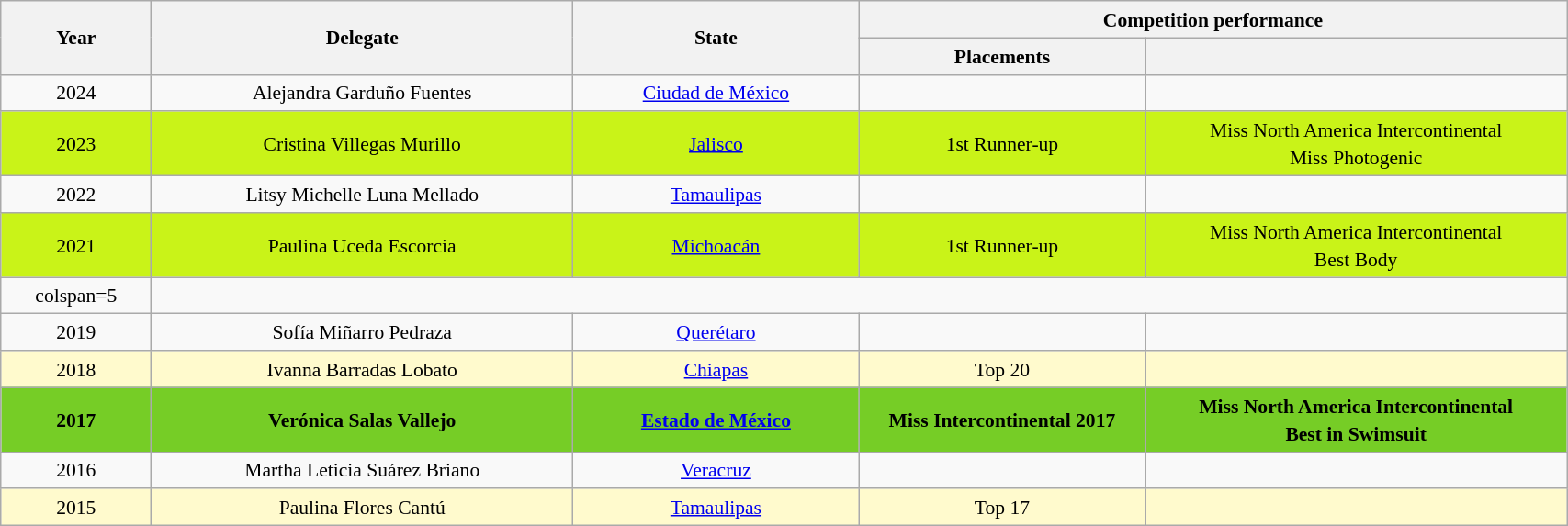<table class="wikitable" style="text-align:center; line-height:20px; font-size:90%; width:90%;">
<tr>
<th rowspan="2"  width=60px>Year</th>
<th rowspan="2"  width=180px>Delegate</th>
<th rowspan="2"  width=120px>State</th>
<th colspan="2"  width=200px>Competition performance</th>
</tr>
<tr>
<th width=120px>Placements</th>
<th width=180px></th>
</tr>
<tr>
<td>2024</td>
<td>Alejandra Garduño Fuentes</td>
<td><a href='#'>Ciudad de México</a></td>
<td></td>
<td></td>
</tr>
<tr style="background:#c9f318">
<td>2023</td>
<td>Cristina Villegas Murillo</td>
<td><a href='#'>Jalisco</a></td>
<td>1st Runner-up</td>
<td>Miss North America Intercontinental<br>Miss Photogenic</td>
</tr>
<tr>
<td>2022</td>
<td>Litsy Michelle Luna Mellado</td>
<td><a href='#'>Tamaulipas</a></td>
<td></td>
<td></td>
</tr>
<tr style="background:#c9f318">
<td>2021</td>
<td>Paulina Uceda Escorcia</td>
<td><a href='#'>Michoacán</a></td>
<td>1st Runner-up</td>
<td>Miss North America Intercontinental<br>Best Body</td>
</tr>
<tr>
<td>colspan=5 </td>
</tr>
<tr>
<td>2019</td>
<td>Sofía Miñarro Pedraza</td>
<td><a href='#'>Querétaro</a></td>
<td></td>
<td></td>
</tr>
<tr style="background:#FFFACD">
<td>2018</td>
<td>Ivanna Barradas Lobato</td>
<td><a href='#'>Chiapas</a></td>
<td>Top 20</td>
<td></td>
</tr>
<tr style="background-color:#76CD26; font-weight: bold">
<td>2017</td>
<td>Verónica Salas Vallejo</td>
<td><a href='#'>Estado de México</a></td>
<td align="center">Miss Intercontinental 2017</td>
<td>Miss North America Intercontinental<br>Best in Swimsuit</td>
</tr>
<tr>
<td>2016</td>
<td>Martha Leticia Suárez Briano</td>
<td><a href='#'>Veracruz</a></td>
<td></td>
<td></td>
</tr>
<tr style="background:#FFFACD">
<td>2015</td>
<td>Paulina Flores Cantú</td>
<td><a href='#'>Tamaulipas</a></td>
<td>Top 17</td>
<td></td>
</tr>
</table>
